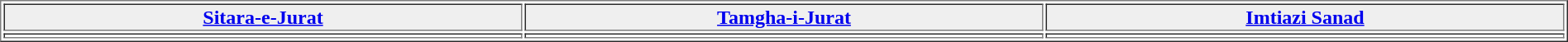<table align="center" border="1"  cellpadding="1" width="100%">
<tr>
<th width="25%" style="background:#efefef;"><a href='#'>Sitara-e-Jurat</a></th>
<th width="25%" style="background:#efefef;"><a href='#'>Tamgha-i-Jurat</a></th>
<th width="25%" style="background:#efefef;"><a href='#'>Imtiazi Sanad</a></th>
</tr>
<tr>
<td></td>
<td></td>
<td></td>
</tr>
</table>
